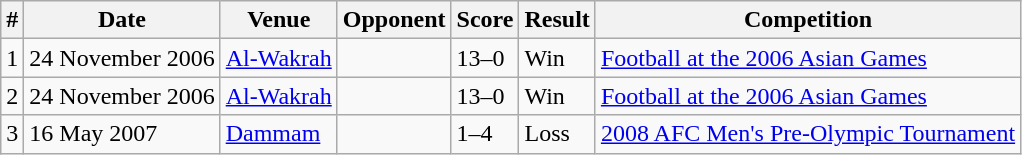<table class="wikitable">
<tr>
<th>#</th>
<th>Date</th>
<th>Venue</th>
<th>Opponent</th>
<th>Score</th>
<th>Result</th>
<th>Competition</th>
</tr>
<tr>
<td>1</td>
<td>24 November 2006</td>
<td><a href='#'>Al-Wakrah</a></td>
<td></td>
<td>13–0</td>
<td>Win</td>
<td><a href='#'>Football at the 2006 Asian Games</a></td>
</tr>
<tr>
<td>2</td>
<td>24 November 2006</td>
<td><a href='#'>Al-Wakrah</a></td>
<td></td>
<td>13–0</td>
<td>Win</td>
<td><a href='#'>Football at the 2006 Asian Games</a></td>
</tr>
<tr>
<td>3</td>
<td>16 May 2007</td>
<td><a href='#'>Dammam</a></td>
<td></td>
<td>1–4</td>
<td>Loss</td>
<td><a href='#'>2008 AFC Men's Pre-Olympic Tournament</a></td>
</tr>
</table>
